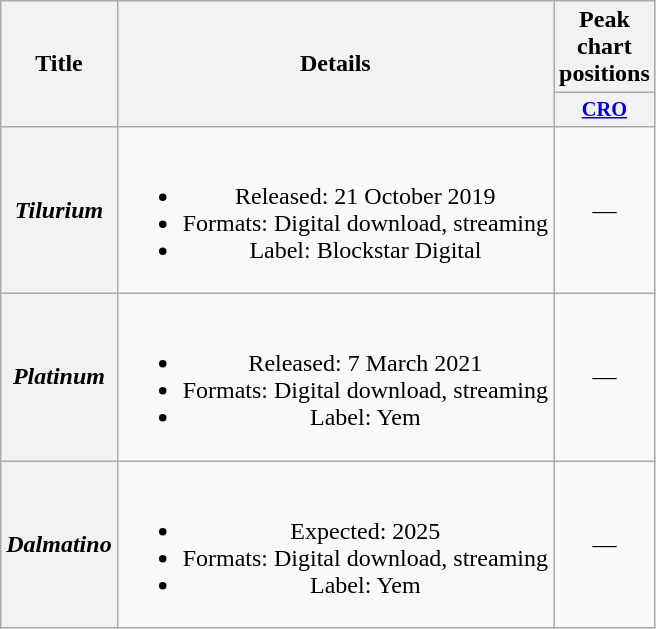<table class="wikitable plainrowheaders" style="text-align:center;">
<tr>
<th scope="col" rowspan="2">Title</th>
<th scope="col" rowspan="2">Details</th>
<th scope="col" colspan="1">Peak chart positions</th>
</tr>
<tr>
<th scope="col" style="width:3em;font-size:85%;"><a href='#'>CRO</a><br></th>
</tr>
<tr>
<th scope="row"><em>Tilurium</em></th>
<td><br><ul><li>Released: 21 October 2019</li><li>Formats: Digital download, streaming</li><li>Label: Blockstar Digital</li></ul></td>
<td>—</td>
</tr>
<tr>
<th scope="row"><em>Platinum</em></th>
<td><br><ul><li>Released: 7 March 2021</li><li>Formats: Digital download, streaming</li><li>Label: Yem</li></ul></td>
<td>—</td>
</tr>
<tr>
<th scope="row"><em>Dalmatino</em></th>
<td><br><ul><li>Expected: 2025</li><li>Formats: Digital download, streaming</li><li>Label: Yem</li></ul></td>
<td>—</td>
</tr>
</table>
